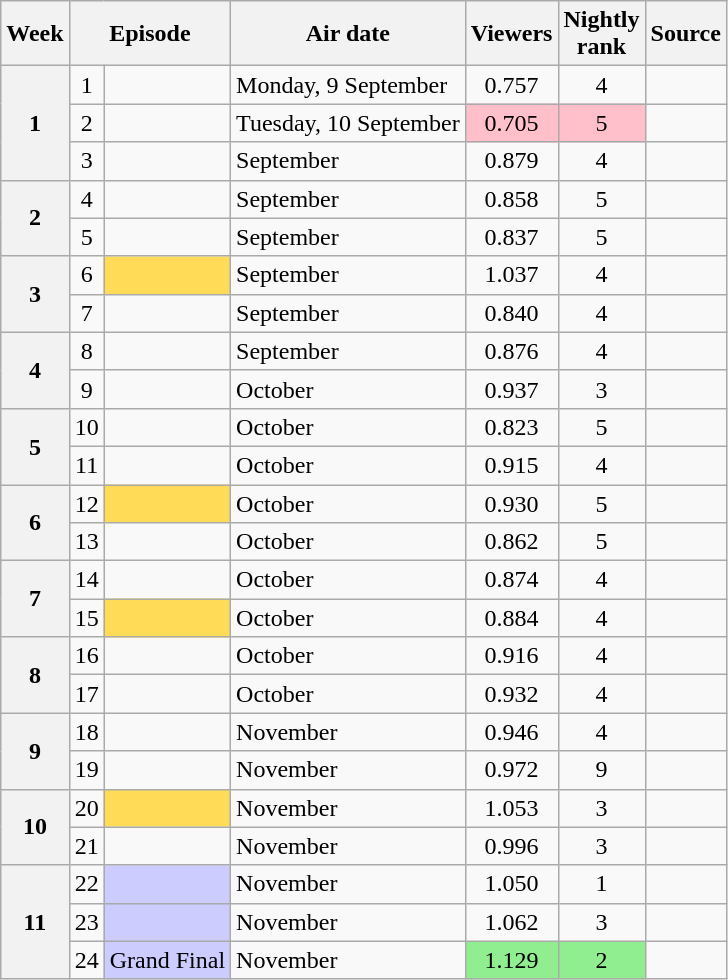<table class="wikitable" style="text-align:center;">
<tr>
<th scope="col" class="unsortable">Week</th>
<th colspan="2">Episode</th>
<th class="unsortable">Air date</th>
<th>Viewers<br><small></small></th>
<th>Nightly<br>rank</th>
<th class="unsortable">Source</th>
</tr>
<tr>
<th rowspan="3">1</th>
<td>1</td>
<td style="text-align:left"></td>
<td style="text-align:left">Monday, 9 September</td>
<td>0.757</td>
<td>4</td>
<td></td>
</tr>
<tr>
<td>2</td>
<td style="text-align:left"></td>
<td style="text-align:left">Tuesday, 10 September</td>
<td bgcolor=pink>0.705</td>
<td bgcolor=pink>5</td>
<td></td>
</tr>
<tr>
<td>3</td>
<td style="text-align:left"></td>
<td style="text-align:left"> September</td>
<td>0.879</td>
<td>4</td>
<td></td>
</tr>
<tr>
<th rowspan="2">2</th>
<td>4</td>
<td style="text-align:left"></td>
<td style="text-align:left"> September</td>
<td>0.858</td>
<td>5</td>
<td></td>
</tr>
<tr>
<td>5</td>
<td style="text-align:left"></td>
<td style="text-align:left"> September</td>
<td>0.837</td>
<td>5</td>
<td></td>
</tr>
<tr>
<th rowspan=2>3</th>
<td>6</td>
<td style="text-align:left" bgcolor="#FFDB58"></td>
<td style="text-align:left"> September</td>
<td>1.037</td>
<td>4</td>
<td></td>
</tr>
<tr>
<td>7</td>
<td style="text-align:left"></td>
<td style="text-align:left"> September</td>
<td>0.840</td>
<td>4</td>
<td></td>
</tr>
<tr>
<th rowspan=2>4</th>
<td>8</td>
<td style="text-align:left"></td>
<td style="text-align:left"> September</td>
<td>0.876</td>
<td>4</td>
<td></td>
</tr>
<tr>
<td>9</td>
<td style="text-align:left"></td>
<td style="text-align:left"> October</td>
<td>0.937</td>
<td>3</td>
<td></td>
</tr>
<tr>
<th rowspan=2>5</th>
<td>10</td>
<td style="text-align:left"></td>
<td style="text-align:left"> October</td>
<td>0.823</td>
<td>5</td>
<td></td>
</tr>
<tr>
<td>11</td>
<td style="text-align:left"></td>
<td style="text-align:left"> October</td>
<td>0.915</td>
<td>4</td>
<td></td>
</tr>
<tr>
<th rowspan=2>6</th>
<td>12</td>
<td style="text-align:left" bgcolor="#FFDB58"></td>
<td style="text-align:left"> October</td>
<td>0.930</td>
<td>5</td>
<td></td>
</tr>
<tr>
<td>13</td>
<td style="text-align:left"></td>
<td style="text-align:left"> October</td>
<td>0.862</td>
<td>5</td>
<td></td>
</tr>
<tr>
<th rowspan=2>7</th>
<td>14</td>
<td style="text-align:left"></td>
<td style="text-align:left"> October</td>
<td>0.874</td>
<td>4</td>
<td></td>
</tr>
<tr>
<td>15</td>
<td style="text-align:left" bgcolor="#FFDB58"></td>
<td style="text-align:left"> October</td>
<td>0.884</td>
<td>4</td>
<td></td>
</tr>
<tr>
<th rowspan=2>8</th>
<td>16</td>
<td style="text-align:left"></td>
<td style="text-align:left"> October</td>
<td>0.916</td>
<td>4</td>
<td></td>
</tr>
<tr>
<td>17</td>
<td style="text-align:left"></td>
<td style="text-align:left"> October</td>
<td>0.932</td>
<td>4</td>
<td></td>
</tr>
<tr>
<th rowspan=2>9</th>
<td>18</td>
<td style="text-align:left"></td>
<td style="text-align:left"> November</td>
<td>0.946</td>
<td>4</td>
<td></td>
</tr>
<tr>
<td>19</td>
<td style="text-align:left"></td>
<td style="text-align:left"> November</td>
<td>0.972</td>
<td>9</td>
<td></td>
</tr>
<tr>
<th rowspan=2>10</th>
<td>20</td>
<td style="text-align:left" bgcolor="#FFDB58"></td>
<td style="text-align:left"> November</td>
<td>1.053</td>
<td>3</td>
<td></td>
</tr>
<tr>
<td>21</td>
<td style="text-align:left"></td>
<td style="text-align:left"> November</td>
<td>0.996</td>
<td>3</td>
<td></td>
</tr>
<tr>
<th rowspan="3">11</th>
<td>22</td>
<td style="text-align:left" bgcolor=#CCCCFF></td>
<td style="text-align:left"> November</td>
<td>1.050</td>
<td>1</td>
<td></td>
</tr>
<tr>
<td>23</td>
<td style="text-align:left" bgcolor=#CCCCFF></td>
<td style="text-align:left"> November</td>
<td>1.062</td>
<td>3</td>
<td></td>
</tr>
<tr>
<td>24</td>
<td style="text-align:left; background:#CCCCFF">Grand Final</td>
<td style="text-align:left"> November</td>
<td bgcolor=#90EE90>1.129</td>
<td bgcolor=#90EE90>2</td>
<td></td>
</tr>
</table>
